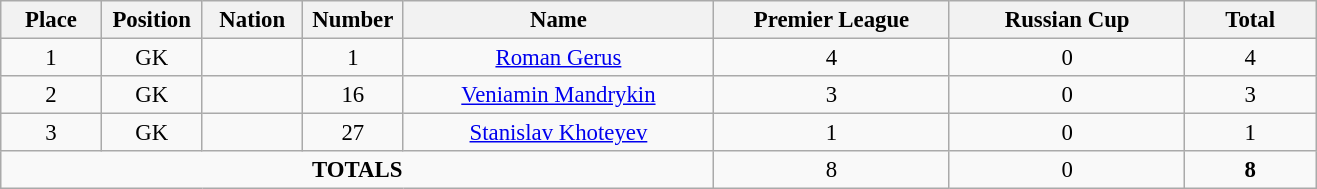<table class="wikitable" style="font-size: 95%; text-align: center;">
<tr>
<th width=60>Place</th>
<th width=60>Position</th>
<th width=60>Nation</th>
<th width=60>Number</th>
<th width=200>Name</th>
<th width=150>Premier League</th>
<th width=150>Russian Cup</th>
<th width=80>Total</th>
</tr>
<tr>
<td>1</td>
<td>GK</td>
<td></td>
<td>1</td>
<td><a href='#'>Roman Gerus</a></td>
<td>4</td>
<td>0</td>
<td>4</td>
</tr>
<tr>
<td>2</td>
<td>GK</td>
<td></td>
<td>16</td>
<td><a href='#'>Veniamin Mandrykin</a></td>
<td>3</td>
<td>0</td>
<td>3</td>
</tr>
<tr>
<td>3</td>
<td>GK</td>
<td></td>
<td>27</td>
<td><a href='#'>Stanislav Khoteyev</a></td>
<td>1</td>
<td>0</td>
<td>1</td>
</tr>
<tr>
<td colspan="5"><strong>TOTALS</strong></td>
<td>8</td>
<td>0</td>
<td><strong>8</strong></td>
</tr>
</table>
